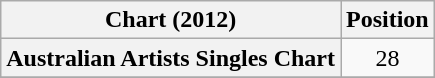<table class="wikitable plainrowheaders" style="text-align:center;">
<tr>
<th scope="col">Chart (2012)</th>
<th scope="col">Position</th>
</tr>
<tr>
<th scope="row">Australian Artists Singles Chart</th>
<td>28</td>
</tr>
<tr>
</tr>
</table>
